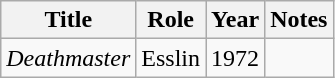<table class="wikitable">
<tr>
<th>Title</th>
<th>Role</th>
<th>Year</th>
<th>Notes</th>
</tr>
<tr>
<td><em>Deathmaster</em></td>
<td>Esslin</td>
<td>1972</td>
<td></td>
</tr>
</table>
